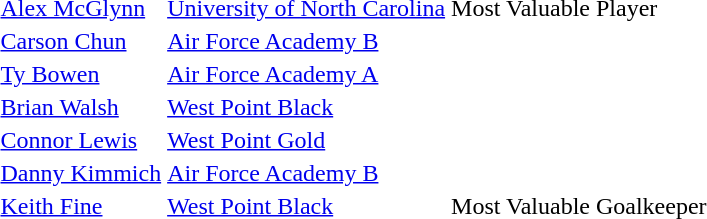<table>
<tr>
<td><a href='#'>Alex McGlynn</a></td>
<td><a href='#'>University of North Carolina</a></td>
<td>Most Valuable Player</td>
</tr>
<tr>
<td><a href='#'>Carson Chun</a></td>
<td><a href='#'>Air Force Academy B</a></td>
<td></td>
</tr>
<tr>
<td><a href='#'>Ty Bowen</a></td>
<td><a href='#'>Air Force Academy A</a></td>
<td></td>
</tr>
<tr>
<td><a href='#'>Brian Walsh</a></td>
<td><a href='#'>West Point Black</a></td>
<td></td>
</tr>
<tr>
<td><a href='#'>Connor Lewis</a></td>
<td><a href='#'>West Point Gold</a></td>
<td></td>
</tr>
<tr>
<td><a href='#'>Danny Kimmich</a></td>
<td><a href='#'>Air Force Academy B</a></td>
<td></td>
</tr>
<tr>
<td><a href='#'>Keith Fine</a></td>
<td><a href='#'>West Point Black</a></td>
<td>Most Valuable Goalkeeper</td>
</tr>
</table>
